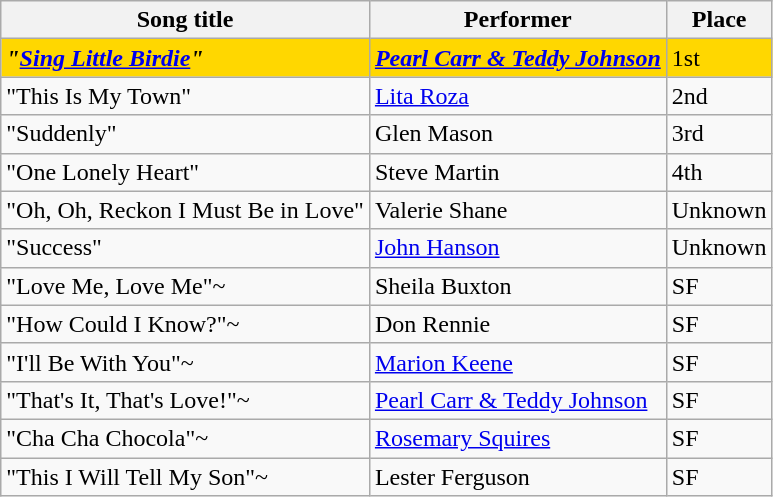<table class="sortable wikitable">
<tr>
<th>Song title</th>
<th>Performer</th>
<th>Place</th>
</tr>
<tr style="background:gold;">
<td><strong><em>"<a href='#'>Sing Little Birdie</a>"</em></strong></td>
<td><strong><em><a href='#'>Pearl Carr & Teddy Johnson</a></em></strong></td>
<td>1st</td>
</tr>
<tr>
<td>"This Is My Town"</td>
<td><a href='#'>Lita Roza</a></td>
<td>2nd</td>
</tr>
<tr>
<td>"Suddenly"</td>
<td>Glen Mason</td>
<td>3rd</td>
</tr>
<tr>
<td>"One Lonely Heart"</td>
<td>Steve Martin</td>
<td>4th</td>
</tr>
<tr>
<td>"Oh, Oh, Reckon I Must Be in Love"</td>
<td>Valerie Shane</td>
<td>Unknown</td>
</tr>
<tr>
<td>"Success"</td>
<td><a href='#'>John Hanson</a></td>
<td>Unknown</td>
</tr>
<tr>
<td>"Love Me, Love Me"~</td>
<td>Sheila Buxton</td>
<td>SF</td>
</tr>
<tr>
<td>"How Could I Know?"~</td>
<td>Don Rennie</td>
<td>SF</td>
</tr>
<tr>
<td>"I'll Be With You"~</td>
<td><a href='#'>Marion Keene</a></td>
<td>SF</td>
</tr>
<tr>
<td>"That's It, That's Love!"~</td>
<td><a href='#'>Pearl Carr & Teddy Johnson</a></td>
<td>SF</td>
</tr>
<tr>
<td>"Cha Cha Chocola"~</td>
<td><a href='#'>Rosemary Squires</a></td>
<td>SF</td>
</tr>
<tr>
<td>"This I Will Tell My Son"~</td>
<td>Lester Ferguson</td>
<td>SF</td>
</tr>
</table>
